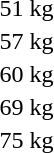<table>
<tr>
<td rowspan=2>51 kg<br></td>
<td rowspan=2></td>
<td rowspan=2></td>
<td></td>
</tr>
<tr>
<td></td>
</tr>
<tr>
<td rowspan=2>57 kg<br></td>
<td rowspan=2></td>
<td rowspan=2></td>
<td></td>
</tr>
<tr>
<td></td>
</tr>
<tr>
<td rowspan=2>60 kg<br></td>
<td rowspan=2></td>
<td rowspan=2></td>
<td></td>
</tr>
<tr>
<td></td>
</tr>
<tr>
<td rowspan=2>69 kg<br></td>
<td rowspan=2></td>
<td rowspan=2></td>
<td></td>
</tr>
<tr>
<td></td>
</tr>
<tr>
<td rowspan=2>75 kg<br></td>
<td rowspan=2></td>
<td rowspan=2></td>
<td></td>
</tr>
<tr>
<td></td>
</tr>
</table>
